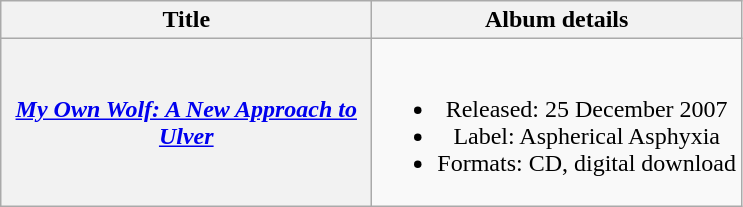<table class="wikitable plainrowheaders" style="text-align:center;">
<tr>
<th scope="col" style="width:15em;">Title</th>
<th scope="col">Album details</th>
</tr>
<tr>
<th scope="row"><em><a href='#'>My Own Wolf: A New Approach to Ulver</a></em></th>
<td><br><ul><li>Released: 25 December 2007</li><li>Label: Aspherical Asphyxia</li><li>Formats: CD, digital download</li></ul></td>
</tr>
</table>
